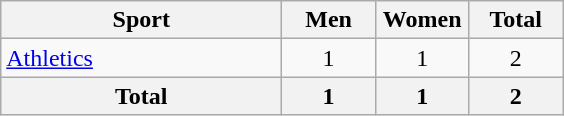<table class="wikitable sortable" style="text-align:center;">
<tr>
<th width=180>Sport</th>
<th width=55>Men</th>
<th width=55>Women</th>
<th width=55>Total</th>
</tr>
<tr>
<td align=left><a href='#'>Athletics</a></td>
<td>1</td>
<td>1</td>
<td>2</td>
</tr>
<tr>
<th>Total</th>
<th>1</th>
<th>1</th>
<th>2</th>
</tr>
</table>
